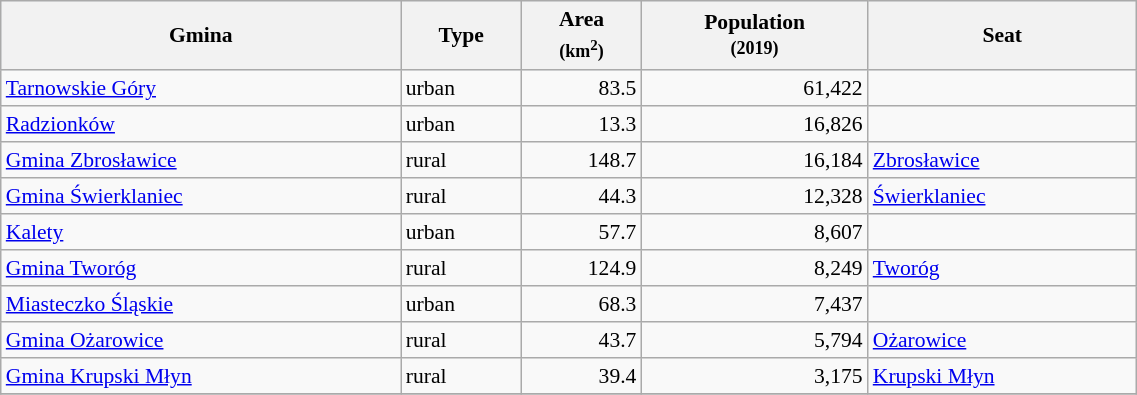<table class="wikitable sortable" width="60%" style="font-size:90%;line-height:120%;">
<tr bgcolor="F0F8FF">
<th style="text-align:center;"><strong>Gmina</strong></th>
<th style="text-align:center;"><strong>Type</strong></th>
<th style="text-align:center;"><strong>Area<br><small>(km<sup>2</sup>)</small></strong></th>
<th style="text-align:center;"><strong>Population<br><small>(2019)</small></strong></th>
<th style="text-align:center;"><strong>Seat</strong></th>
</tr>
<tr>
<td><a href='#'>Tarnowskie Góry</a></td>
<td>urban</td>
<td style="text-align:right;">83.5</td>
<td style="text-align:right;">61,422</td>
<td> </td>
</tr>
<tr>
<td><a href='#'>Radzionków</a></td>
<td>urban</td>
<td style="text-align:right;">13.3</td>
<td style="text-align:right;">16,826</td>
<td> </td>
</tr>
<tr>
<td><a href='#'>Gmina Zbrosławice</a></td>
<td>rural</td>
<td style="text-align:right;">148.7</td>
<td style="text-align:right;">16,184</td>
<td><a href='#'>Zbrosławice</a></td>
</tr>
<tr>
<td><a href='#'>Gmina Świerklaniec</a></td>
<td>rural</td>
<td style="text-align:right;">44.3</td>
<td style="text-align:right;">12,328</td>
<td><a href='#'>Świerklaniec</a></td>
</tr>
<tr>
<td><a href='#'>Kalety</a></td>
<td>urban</td>
<td style="text-align:right;">57.7</td>
<td style="text-align:right;">8,607</td>
<td> </td>
</tr>
<tr>
<td><a href='#'>Gmina Tworóg</a></td>
<td>rural</td>
<td style="text-align:right;">124.9</td>
<td style="text-align:right;">8,249</td>
<td><a href='#'>Tworóg</a></td>
</tr>
<tr>
<td><a href='#'>Miasteczko Śląskie</a></td>
<td>urban</td>
<td style="text-align:right;">68.3</td>
<td style="text-align:right;">7,437</td>
<td> </td>
</tr>
<tr>
<td><a href='#'>Gmina Ożarowice</a></td>
<td>rural</td>
<td style="text-align:right;">43.7</td>
<td style="text-align:right;">5,794</td>
<td><a href='#'>Ożarowice</a></td>
</tr>
<tr>
<td><a href='#'>Gmina Krupski Młyn</a></td>
<td>rural</td>
<td style="text-align:right;">39.4</td>
<td style="text-align:right;">3,175</td>
<td><a href='#'>Krupski Młyn</a></td>
</tr>
<tr>
</tr>
</table>
